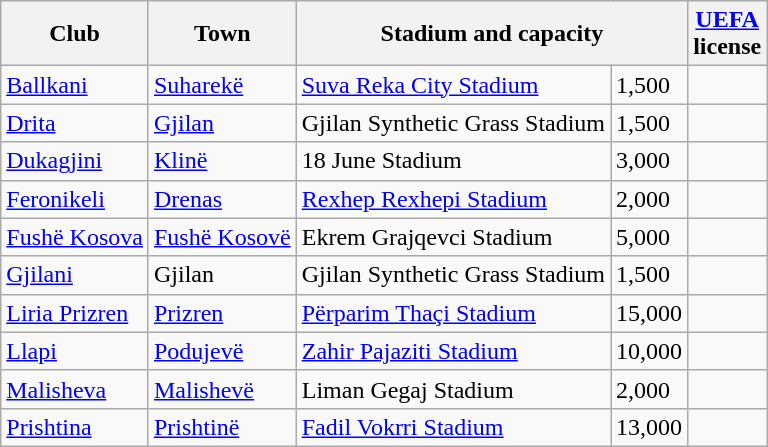<table class="wikitable">
<tr>
<th>Club</th>
<th>Town</th>
<th colspan="2">Stadium and capacity</th>
<th><a href='#'>UEFA</a><br>license</th>
</tr>
<tr>
<td><a href='#'>Ballkani</a></td>
<td><a href='#'>Suharekë</a></td>
<td><a href='#'>Suva Reka City Stadium</a></td>
<td>1,500</td>
<td align="center"></td>
</tr>
<tr>
<td><a href='#'>Drita</a></td>
<td><a href='#'>Gjilan</a></td>
<td>Gjilan Synthetic Grass Stadium</td>
<td>1,500</td>
<td align="center"></td>
</tr>
<tr>
<td><a href='#'>Dukagjini</a></td>
<td><a href='#'>Klinë</a></td>
<td>18 June Stadium</td>
<td>3,000</td>
<td align="center"></td>
</tr>
<tr>
<td><a href='#'>Feronikeli</a></td>
<td><a href='#'>Drenas</a></td>
<td><a href='#'>Rexhep Rexhepi Stadium</a></td>
<td>2,000</td>
<td align="center"></td>
</tr>
<tr>
<td><a href='#'>Fushë Kosova</a></td>
<td><a href='#'>Fushë Kosovë</a></td>
<td>Ekrem Grajqevci Stadium</td>
<td>5,000</td>
<td align="center"></td>
</tr>
<tr>
<td><a href='#'>Gjilani</a></td>
<td>Gjilan</td>
<td>Gjilan Synthetic Grass Stadium</td>
<td>1,500</td>
<td align="center"></td>
</tr>
<tr>
<td><a href='#'>Liria Prizren</a></td>
<td><a href='#'>Prizren</a></td>
<td><a href='#'>Përparim Thaçi Stadium</a></td>
<td>15,000</td>
<td align="center"></td>
</tr>
<tr>
<td><a href='#'>Llapi</a></td>
<td><a href='#'>Podujevë</a></td>
<td><a href='#'>Zahir Pajaziti Stadium</a></td>
<td>10,000</td>
<td align="center"></td>
</tr>
<tr>
<td><a href='#'>Malisheva</a></td>
<td><a href='#'>Malishevë</a></td>
<td>Liman Gegaj Stadium</td>
<td>2,000</td>
<td align="center"></td>
</tr>
<tr>
<td><a href='#'>Prishtina</a></td>
<td><a href='#'>Prishtinë</a></td>
<td><a href='#'>Fadil Vokrri Stadium</a></td>
<td>13,000</td>
<td align="center"></td>
</tr>
</table>
